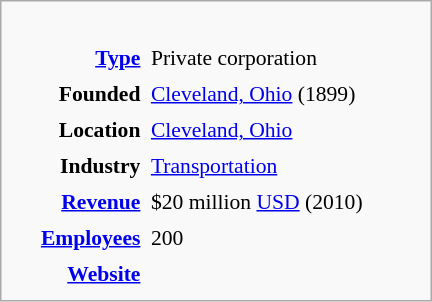<table class="infobox" style="float:right;margin:0 0 1em 1em;width:20em;font-size:90%;clear:right;" cellspacing="5">
<tr>
<td colspan="2" style="padding-bottom:1em;text-align:center;"></td>
</tr>
<tr style="vertical-align: top; text-align: right;">
<td><strong><a href='#'>Type</a></strong></td>
<td style="vertical-align: top; text-align: left;">Private corporation</td>
</tr>
<tr style="vertical-align: top; text-align: right;">
<td><strong>Founded</strong></td>
<td style="vertical-align: top; text-align: left;"><a href='#'>Cleveland, Ohio</a> (1899)</td>
</tr>
<tr style="vertical-align: top; text-align: right;">
<td><strong>Location</strong></td>
<td style="vertical-align: top; text-align: left;"><a href='#'>Cleveland, Ohio</a></td>
</tr>
<tr style="vertical-align: top; text-align: right;">
<td><strong>Industry</strong></td>
<td style="vertical-align: top; text-align: left;"><a href='#'>Transportation</a></td>
</tr>
<tr style="vertical-align: top; text-align: right;">
<td><strong><a href='#'>Revenue</a></strong></td>
<td style="vertical-align: top; text-align: left;">$20 million <a href='#'>USD</a> (2010)</td>
</tr>
<tr style="vertical-align: top; text-align: right;">
<td><strong><a href='#'>Employees</a></strong></td>
<td style="vertical-align: top; text-align: left;">200</td>
</tr>
<tr style="vertical-align: top; text-align: right;">
<td><strong><a href='#'>Website</a></strong></td>
<td style="vertical-align: top; text-align: left;"></td>
</tr>
</table>
